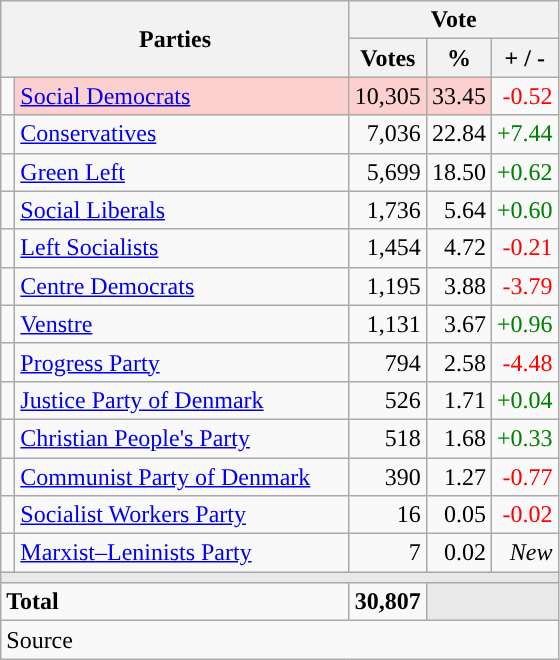<table class="wikitable" style="text-align:right;">
<tr>
<th style="text-align:centre;" rowspan="2" colspan="2" width="225">Parties</th>
<th colspan="3">Vote</th>
</tr>
<tr>
<th width="15">Votes</th>
<th width="15">%</th>
<th width="15">+ / -</th>
</tr>
<tr>
<td width="2" style="color:inherit;background:"></td>
<td bgcolor=#fbd0ce  align="left"><a href='#'>Social Democrats</a></td>
<td bgcolor=#fbd0ce>10,305</td>
<td bgcolor=#fbd0ce>33.45</td>
<td style=color:red;>-0.52</td>
</tr>
<tr>
<td width="2" style="color:inherit;background:"></td>
<td align="left"><a href='#'>Conservatives</a></td>
<td>7,036</td>
<td>22.84</td>
<td style=color:green;>+7.44</td>
</tr>
<tr>
<td width="2" style="color:inherit;background:"></td>
<td align="left"><a href='#'>Green Left</a></td>
<td>5,699</td>
<td>18.50</td>
<td style=color:green;>+0.62</td>
</tr>
<tr>
<td width="2" style="color:inherit;background:"></td>
<td align="left"><a href='#'>Social Liberals</a></td>
<td>1,736</td>
<td>5.64</td>
<td style=color:green;>+0.60</td>
</tr>
<tr>
<td width="2" style="color:inherit;background:"></td>
<td align="left"><a href='#'>Left Socialists</a></td>
<td>1,454</td>
<td>4.72</td>
<td style=color:red;>-0.21</td>
</tr>
<tr>
<td width="2" style="color:inherit;background:"></td>
<td align="left"><a href='#'>Centre Democrats</a></td>
<td>1,195</td>
<td>3.88</td>
<td style=color:red;>-3.79</td>
</tr>
<tr>
<td width="2" style="color:inherit;background:"></td>
<td align="left"><a href='#'>Venstre</a></td>
<td>1,131</td>
<td>3.67</td>
<td style=color:green;>+0.96</td>
</tr>
<tr>
<td width="2" style="color:inherit;background:"></td>
<td align="left"><a href='#'>Progress Party</a></td>
<td>794</td>
<td>2.58</td>
<td style=color:red;>-4.48</td>
</tr>
<tr>
<td width="2" style="color:inherit;background:"></td>
<td align="left"><a href='#'>Justice Party of Denmark</a></td>
<td>526</td>
<td>1.71</td>
<td style=color:green;>+0.04</td>
</tr>
<tr>
<td width="2" style="color:inherit;background:"></td>
<td align="left"><a href='#'>Christian People's Party</a></td>
<td>518</td>
<td>1.68</td>
<td style=color:green;>+0.33</td>
</tr>
<tr>
<td width="2" style="color:inherit;background:"></td>
<td align="left"><a href='#'>Communist Party of Denmark</a></td>
<td>390</td>
<td>1.27</td>
<td style=color:red;>-0.77</td>
</tr>
<tr>
<td width="2" style="color:inherit;background:"></td>
<td align="left"><a href='#'>Socialist Workers Party</a></td>
<td>16</td>
<td>0.05</td>
<td style=color:red;>-0.02</td>
</tr>
<tr>
<td width="2" style="color:inherit;background:"></td>
<td align="left"><a href='#'>Marxist–Leninists Party</a></td>
<td>7</td>
<td>0.02</td>
<td><em>New</em></td>
</tr>
<tr>
<td colspan="7" bgcolor="#E9E9E9"></td>
</tr>
<tr>
<td align="left" colspan="2"><strong>Total</strong></td>
<td><strong>30,807</strong></td>
<td bgcolor="#E9E9E9" colspan="2"></td>
</tr>
<tr>
<td align="left" colspan="6">Source</td>
</tr>
</table>
